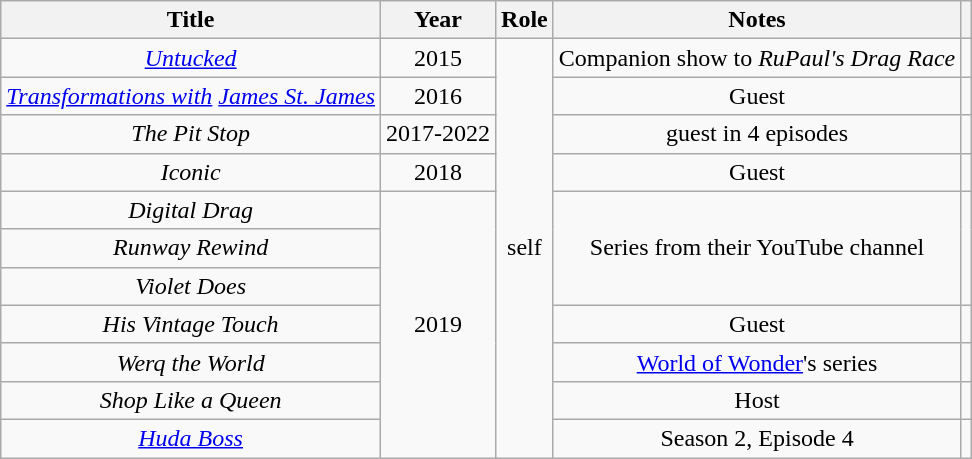<table class="wikitable plainrowheaders" style="text-align:center;">
<tr>
<th>Title</th>
<th>Year</th>
<th>Role</th>
<th>Notes</th>
<th></th>
</tr>
<tr>
<td><em><a href='#'>Untucked</a></em></td>
<td>2015</td>
<td rowspan="11">self</td>
<td>Companion show to <em>RuPaul's Drag Race</em></td>
<td></td>
</tr>
<tr>
<td><em><a href='#'>Transformations with</a> <a href='#'>James St. James</a></em></td>
<td>2016</td>
<td>Guest</td>
<td></td>
</tr>
<tr>
<td><em>The Pit Stop</em></td>
<td>2017-2022</td>
<td>guest in 4 episodes</td>
<td></td>
</tr>
<tr>
<td><em>Iconic</em></td>
<td>2018</td>
<td>Guest</td>
<td></td>
</tr>
<tr>
<td><em>Digital Drag</em></td>
<td rowspan="7">2019</td>
<td rowspan="3">Series from their YouTube channel</td>
<td rowspan="3"></td>
</tr>
<tr>
<td><em>Runway Rewind</em></td>
</tr>
<tr>
<td><em>Violet Does</em></td>
</tr>
<tr>
<td><em>His Vintage Touch</em></td>
<td>Guest</td>
<td></td>
</tr>
<tr>
<td><em>Werq the World</em></td>
<td><a href='#'>World of Wonder</a>'s series</td>
<td></td>
</tr>
<tr>
<td><em>Shop Like a Queen</em></td>
<td>Host</td>
<td></td>
</tr>
<tr>
<td><em><a href='#'>Huda Boss</a></em></td>
<td>Season 2, Episode 4</td>
<td></td>
</tr>
</table>
